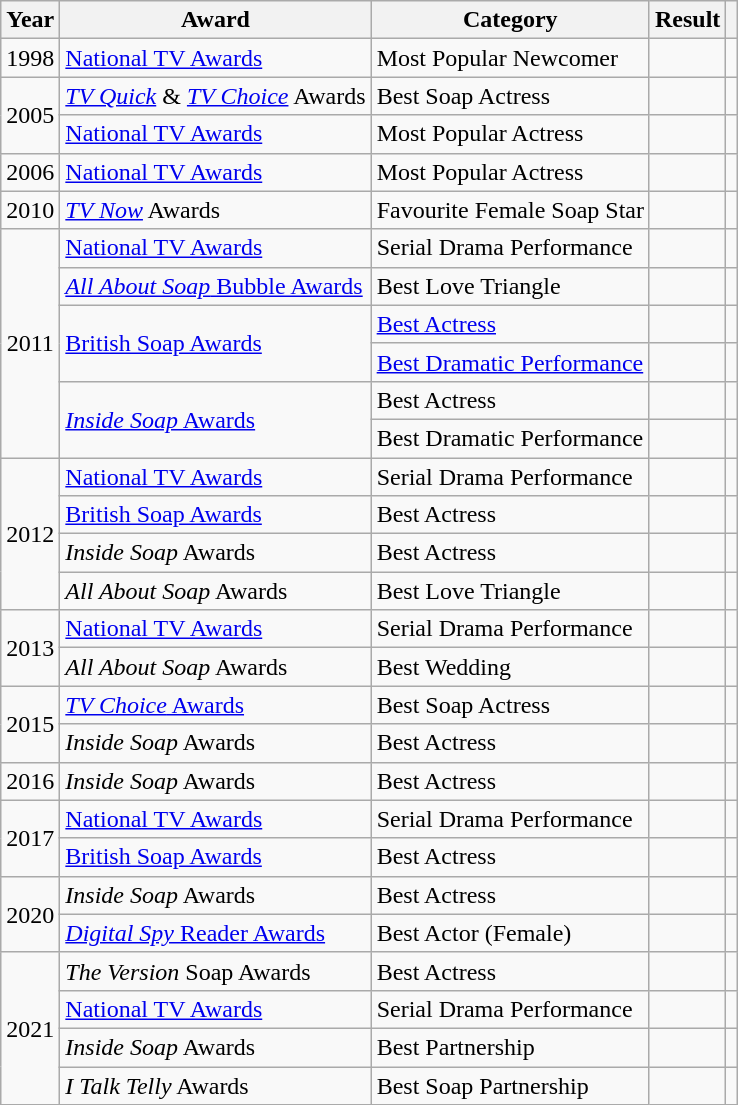<table class="wikitable sortable">
<tr>
<th>Year</th>
<th>Award</th>
<th>Category</th>
<th>Result</th>
<th scope=col class=unsortable></th>
</tr>
<tr>
<td align="center">1998</td>
<td><a href='#'>National TV Awards</a></td>
<td>Most Popular Newcomer</td>
<td></td>
<td align="center"></td>
</tr>
<tr>
<td rowspan = "2" align="center">2005</td>
<td><em><a href='#'>TV Quick</a></em> & <em><a href='#'>TV Choice</a></em> Awards</td>
<td>Best Soap Actress</td>
<td></td>
<td align="center"></td>
</tr>
<tr>
<td><a href='#'>National TV Awards</a></td>
<td>Most Popular Actress</td>
<td></td>
<td align="center"></td>
</tr>
<tr>
<td align="center">2006</td>
<td><a href='#'>National TV Awards</a></td>
<td>Most Popular Actress</td>
<td></td>
<td align="center"></td>
</tr>
<tr>
<td align="center">2010</td>
<td><em><a href='#'>TV Now</a></em> Awards</td>
<td>Favourite Female Soap Star</td>
<td></td>
<td align="center"></td>
</tr>
<tr>
<td rowspan = "6" align="center">2011</td>
<td><a href='#'>National TV Awards</a></td>
<td>Serial Drama Performance</td>
<td></td>
<td align="center"></td>
</tr>
<tr>
<td><a href='#'><em>All About Soap</em> Bubble Awards</a></td>
<td>Best Love Triangle </td>
<td></td>
<td align="center"></td>
</tr>
<tr>
<td rowspan = "2"><a href='#'>British Soap Awards</a></td>
<td><a href='#'>Best Actress</a></td>
<td></td>
<td align="center"></td>
</tr>
<tr>
<td><a href='#'>Best Dramatic Performance</a></td>
<td></td>
<td align="center"></td>
</tr>
<tr>
<td rowspan = "2"><a href='#'><em>Inside Soap</em> Awards</a></td>
<td>Best Actress</td>
<td></td>
<td align="center"></td>
</tr>
<tr>
<td>Best Dramatic Performance</td>
<td></td>
<td align="center"></td>
</tr>
<tr>
<td rowspan = "4" align="center">2012</td>
<td><a href='#'>National TV Awards</a></td>
<td>Serial Drama Performance</td>
<td></td>
<td align="center"></td>
</tr>
<tr>
<td><a href='#'>British Soap Awards</a></td>
<td>Best Actress</td>
<td></td>
<td align="center"></td>
</tr>
<tr>
<td><em>Inside Soap</em> Awards</td>
<td>Best Actress</td>
<td></td>
<td align="center"></td>
</tr>
<tr>
<td><em>All About Soap</em> Awards</td>
<td>Best Love Triangle </td>
<td></td>
<td align="center"></td>
</tr>
<tr>
<td rowspan = "2" align="center">2013</td>
<td><a href='#'>National TV Awards</a></td>
<td>Serial Drama Performance</td>
<td></td>
<td align="center"></td>
</tr>
<tr>
<td><em>All About Soap</em> Awards</td>
<td>Best Wedding </td>
<td></td>
<td align="center"></td>
</tr>
<tr>
<td rowspan = "2" align="center">2015</td>
<td><a href='#'><em>TV Choice</em> Awards</a></td>
<td>Best Soap Actress</td>
<td></td>
<td align="center"></td>
</tr>
<tr>
<td><em>Inside Soap</em> Awards</td>
<td>Best Actress</td>
<td></td>
<td align="center"></td>
</tr>
<tr>
<td align="center">2016</td>
<td><em>Inside Soap</em> Awards</td>
<td>Best Actress</td>
<td></td>
<td align="center"></td>
</tr>
<tr>
<td rowspan = "2" align="center">2017</td>
<td><a href='#'>National TV Awards</a></td>
<td>Serial Drama Performance</td>
<td></td>
<td align="center"></td>
</tr>
<tr>
<td><a href='#'>British Soap Awards</a></td>
<td>Best Actress</td>
<td></td>
<td align="center"></td>
</tr>
<tr>
<td rowspan = "2" align="center">2020</td>
<td><em>Inside Soap</em> Awards</td>
<td>Best Actress</td>
<td></td>
<td align="center"></td>
</tr>
<tr>
<td><a href='#'><em>Digital Spy</em> Reader Awards</a></td>
<td>Best Actor (Female)</td>
<td></td>
<td align="center"></td>
</tr>
<tr>
<td rowspan = "4" align="center">2021</td>
<td><em>The Version</em> Soap Awards</td>
<td>Best Actress</td>
<td></td>
<td align="center"></td>
</tr>
<tr>
<td><a href='#'>National TV Awards</a></td>
<td>Serial Drama Performance</td>
<td></td>
<td align="center"></td>
</tr>
<tr>
<td><em>Inside Soap</em> Awards</td>
<td>Best Partnership </td>
<td></td>
<td align="center"></td>
</tr>
<tr>
<td><em>I Talk Telly</em> Awards</td>
<td>Best Soap Partnership </td>
<td></td>
<td align="center"></td>
</tr>
</table>
